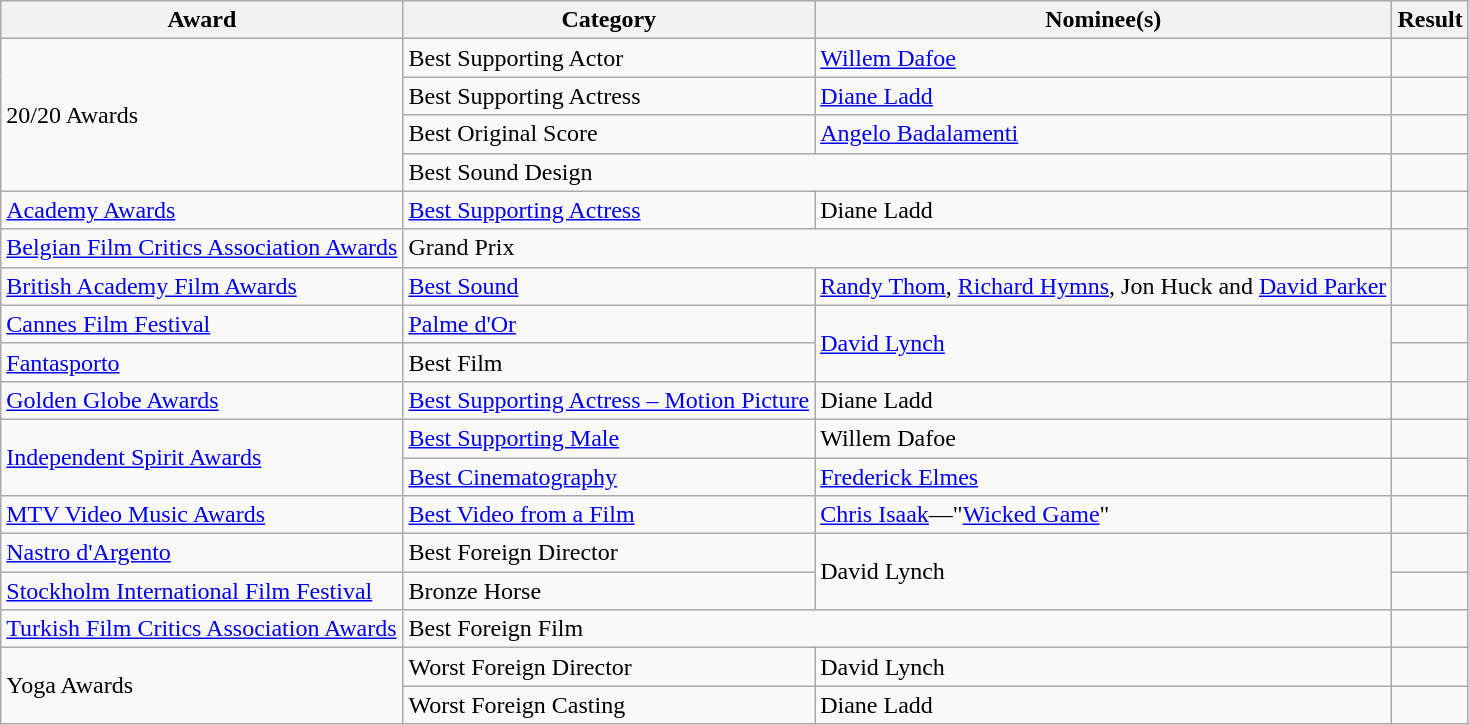<table class="wikitable plainrowheaders">
<tr>
<th>Award</th>
<th>Category</th>
<th>Nominee(s)</th>
<th>Result</th>
</tr>
<tr>
<td rowspan="4">20/20 Awards</td>
<td>Best Supporting Actor</td>
<td><a href='#'>Willem Dafoe</a></td>
<td></td>
</tr>
<tr>
<td>Best Supporting Actress</td>
<td><a href='#'>Diane Ladd</a></td>
<td></td>
</tr>
<tr>
<td>Best Original Score</td>
<td><a href='#'>Angelo Badalamenti</a></td>
<td></td>
</tr>
<tr>
<td colspan="2">Best Sound Design</td>
<td></td>
</tr>
<tr>
<td><a href='#'>Academy Awards</a></td>
<td><a href='#'>Best Supporting Actress</a></td>
<td>Diane Ladd</td>
<td></td>
</tr>
<tr>
<td><a href='#'>Belgian Film Critics Association Awards</a></td>
<td colspan="2">Grand Prix</td>
<td></td>
</tr>
<tr>
<td><a href='#'>British Academy Film Awards</a></td>
<td><a href='#'>Best Sound</a></td>
<td><a href='#'>Randy Thom</a>, <a href='#'>Richard Hymns</a>, Jon Huck and <a href='#'>David Parker</a></td>
<td></td>
</tr>
<tr>
<td><a href='#'>Cannes Film Festival</a></td>
<td><a href='#'>Palme d'Or</a></td>
<td rowspan="2"><a href='#'>David Lynch</a></td>
<td></td>
</tr>
<tr>
<td><a href='#'>Fantasporto</a></td>
<td>Best Film</td>
<td></td>
</tr>
<tr>
<td><a href='#'>Golden Globe Awards</a></td>
<td><a href='#'>Best Supporting Actress – Motion Picture</a></td>
<td>Diane Ladd</td>
<td></td>
</tr>
<tr>
<td rowspan="2"><a href='#'>Independent Spirit Awards</a></td>
<td><a href='#'>Best Supporting Male</a></td>
<td>Willem Dafoe</td>
<td></td>
</tr>
<tr>
<td><a href='#'>Best Cinematography</a></td>
<td><a href='#'>Frederick Elmes</a></td>
<td></td>
</tr>
<tr>
<td><a href='#'>MTV Video Music Awards</a></td>
<td><a href='#'>Best Video from a Film</a></td>
<td><a href='#'>Chris Isaak</a>—"<a href='#'>Wicked Game</a>"</td>
<td></td>
</tr>
<tr>
<td><a href='#'>Nastro d'Argento</a></td>
<td>Best Foreign Director</td>
<td rowspan="2">David Lynch</td>
<td></td>
</tr>
<tr>
<td><a href='#'>Stockholm International Film Festival</a></td>
<td>Bronze Horse</td>
<td></td>
</tr>
<tr>
<td><a href='#'>Turkish Film Critics Association Awards</a></td>
<td colspan="2">Best Foreign Film</td>
<td></td>
</tr>
<tr>
<td rowspan="2">Yoga Awards</td>
<td>Worst Foreign Director</td>
<td>David Lynch</td>
<td></td>
</tr>
<tr>
<td>Worst Foreign Casting</td>
<td>Diane Ladd </td>
<td></td>
</tr>
</table>
